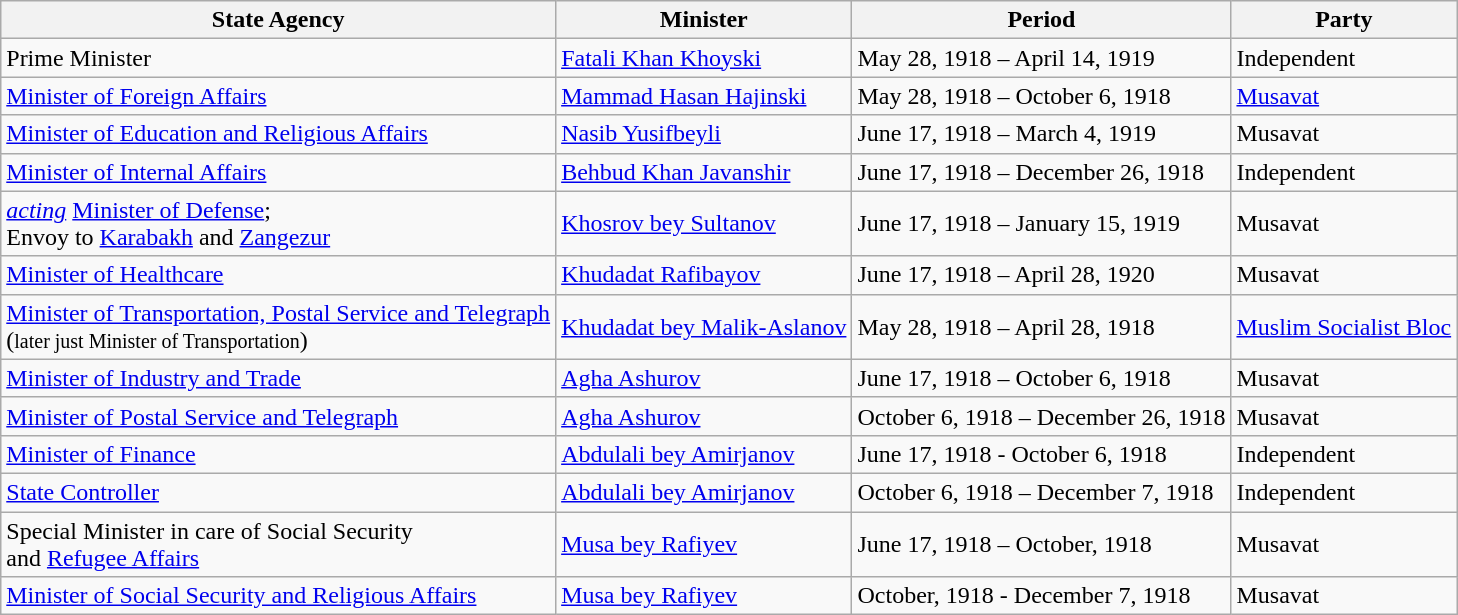<table class="wikitable">
<tr>
<th>State Agency</th>
<th>Minister</th>
<th>Period</th>
<th>Party</th>
</tr>
<tr>
<td>Prime Minister</td>
<td><a href='#'>Fatali Khan Khoyski</a></td>
<td>May 28, 1918 – April 14, 1919</td>
<td>Independent</td>
</tr>
<tr>
<td><a href='#'>Minister of Foreign Affairs</a></td>
<td><a href='#'>Mammad Hasan Hajinski</a></td>
<td>May 28, 1918 – October 6, 1918</td>
<td><a href='#'>Musavat</a></td>
</tr>
<tr>
<td><a href='#'>Minister of Education and Religious Affairs</a></td>
<td><a href='#'>Nasib Yusifbeyli</a></td>
<td>June 17, 1918 – March 4, 1919</td>
<td>Musavat</td>
</tr>
<tr>
<td><a href='#'>Minister of Internal Affairs</a></td>
<td><a href='#'>Behbud Khan Javanshir</a></td>
<td>June 17, 1918 – December 26, 1918</td>
<td>Independent</td>
</tr>
<tr>
<td><em><a href='#'>acting</a></em> <a href='#'>Minister of Defense</a>;<br>Envoy to <a href='#'>Karabakh</a> and <a href='#'>Zangezur</a></td>
<td><a href='#'>Khosrov bey Sultanov</a></td>
<td>June 17, 1918 – January 15, 1919</td>
<td>Musavat</td>
</tr>
<tr>
<td><a href='#'>Minister of Healthcare</a></td>
<td><a href='#'>Khudadat Rafibayov</a></td>
<td>June 17, 1918 – April 28, 1920</td>
<td>Musavat</td>
</tr>
<tr>
<td><a href='#'>Minister of Transportation, Postal Service and Telegraph</a><br>(<small>later just Minister of Transportation</small>)</td>
<td><a href='#'>Khudadat bey Malik-Aslanov</a></td>
<td>May 28, 1918 – April 28, 1918</td>
<td><a href='#'>Muslim Socialist Bloc</a></td>
</tr>
<tr>
<td><a href='#'>Minister of Industry and Trade</a></td>
<td><a href='#'>Agha Ashurov</a></td>
<td>June 17, 1918 – October 6, 1918</td>
<td>Musavat</td>
</tr>
<tr>
<td><a href='#'>Minister of Postal Service and Telegraph</a></td>
<td><a href='#'>Agha Ashurov</a></td>
<td>October 6, 1918 – December 26, 1918</td>
<td>Musavat</td>
</tr>
<tr>
<td><a href='#'>Minister of Finance</a></td>
<td><a href='#'>Abdulali bey Amirjanov</a></td>
<td>June 17, 1918 - October 6, 1918</td>
<td>Independent</td>
</tr>
<tr>
<td><a href='#'>State Controller</a></td>
<td><a href='#'>Abdulali bey Amirjanov</a></td>
<td>October 6, 1918 – December 7, 1918</td>
<td>Independent</td>
</tr>
<tr>
<td>Special Minister in care of Social Security<br> and <a href='#'>Refugee Affairs</a></td>
<td><a href='#'>Musa bey Rafiyev</a></td>
<td>June 17, 1918 – October, 1918</td>
<td>Musavat</td>
</tr>
<tr>
<td><a href='#'>Minister of Social Security and Religious Affairs</a></td>
<td><a href='#'>Musa bey Rafiyev</a></td>
<td>October, 1918 - December 7, 1918</td>
<td>Musavat</td>
</tr>
</table>
